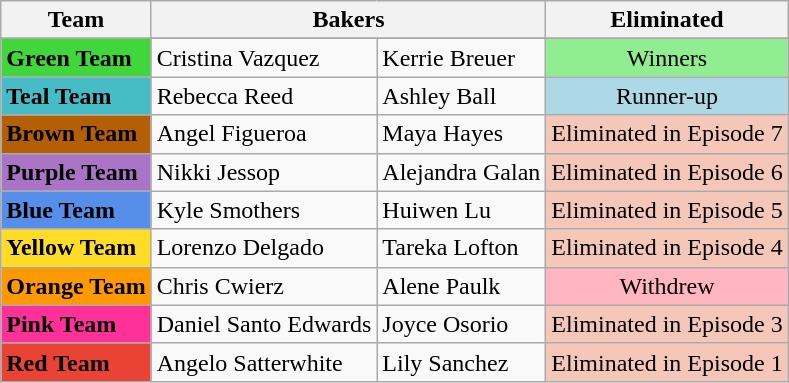<table class="wikitable sortable">
<tr>
<th>Team</th>
<th colspan="2">Bakers</th>
<th>Eliminated</th>
</tr>
<tr>
</tr>
<tr>
<td bgcolor="#40d73c"><strong>Green Team</strong></td>
<td>Cristina Vazquez</td>
<td>Kerrie Breuer</td>
<td style=text-align:center bgcolor="lightgreen">Winners</td>
</tr>
<tr>
<td bgcolor="#46bdc6"><strong>Teal Team</strong></td>
<td>Rebecca Reed</td>
<td>Ashley Ball</td>
<td style=text-align:center bgcolor="lightblue">Runner-up</td>
</tr>
<tr>
<td bgcolor="#b45f06"><strong>Brown Team</strong></td>
<td>Angel Figueroa</td>
<td>Maya Hayes</td>
<td style=text-align:center bgcolor="#f4c7b8">Eliminated in Episode 7</td>
</tr>
<tr>
<td bgcolor="#aa74c6"><strong>Purple Team</strong></td>
<td>Nikki Jessop</td>
<td>Alejandra Galan</td>
<td style=text-align:center bgcolor="#f4c7b8">Eliminated in Episode 6</td>
</tr>
<tr>
<td bgcolor="#568fea"><strong>Blue Team</strong></td>
<td>Kyle Smothers</td>
<td>Huiwen Lu</td>
<td style=text-align:center bgcolor="#f4c7b8">Eliminated in Episode 5</td>
</tr>
<tr>
<td bgcolor="#ffdc25"><strong>Yellow Team</strong></td>
<td>Lorenzo Delgado</td>
<td>Tareka Lofton</td>
<td style=text-align:center bgcolor="#f4c7b8">Eliminated in Episode 4</td>
</tr>
<tr>
<td bgcolor="#ff9900"><strong>Orange Team</strong></td>
<td>Chris Cwierz</td>
<td>Alene Paulk</td>
<td style=text-align:center bgcolor="lightpink">Withdrew</td>
</tr>
<tr>
<td bgcolor="#ff3098"><strong>Pink Team</strong></td>
<td>Daniel Santo Edwards</td>
<td>Joyce Osorio</td>
<td style=text-align:center bgcolor="#f4c7b8">Eliminated in Episode 3</td>
</tr>
<tr>
<td bgcolor="#ea4335"><strong>Red Team</strong></td>
<td>Angelo Satterwhite</td>
<td>Lily Sanchez</td>
<td style=text-align:center bgcolor="#f4c7b8">Eliminated in Episode 1</td>
</tr>
</table>
